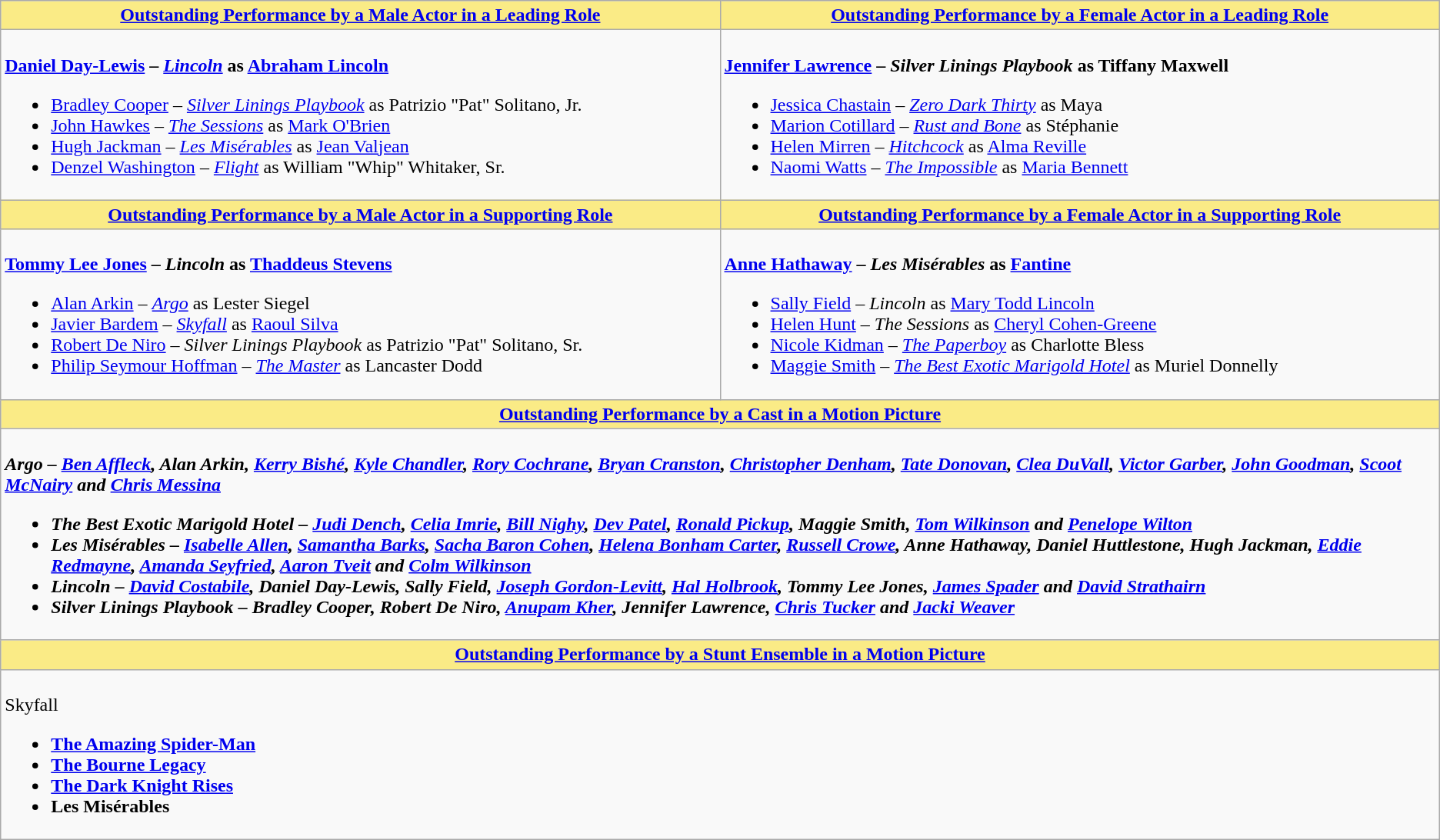<table class=wikitable style="width="100%">
<tr>
<th style="background:#FAEB86;" width="50%"><a href='#'>Outstanding Performance by a Male Actor in a Leading Role</a></th>
<th style="background:#FAEB86;" width="50%"><a href='#'>Outstanding Performance by a Female Actor in a Leading Role</a></th>
</tr>
<tr>
<td valign="top"><br><strong><a href='#'>Daniel Day-Lewis</a> – <em><a href='#'>Lincoln</a></em> as <a href='#'>Abraham Lincoln</a></strong><ul><li><a href='#'>Bradley Cooper</a> – <em><a href='#'>Silver Linings Playbook</a></em> as Patrizio "Pat" Solitano, Jr.</li><li><a href='#'>John Hawkes</a> – <em><a href='#'>The Sessions</a></em> as <a href='#'>Mark O'Brien</a></li><li><a href='#'>Hugh Jackman</a> – <em><a href='#'>Les Misérables</a></em> as <a href='#'>Jean Valjean</a></li><li><a href='#'>Denzel Washington</a> – <em><a href='#'>Flight</a></em> as William "Whip" Whitaker, Sr.</li></ul></td>
<td valign="top"><br><strong><a href='#'>Jennifer Lawrence</a> – <em>Silver Linings Playbook</em> as Tiffany Maxwell</strong><ul><li><a href='#'>Jessica Chastain</a> – <em><a href='#'>Zero Dark Thirty</a></em> as Maya</li><li><a href='#'>Marion Cotillard</a> – <em><a href='#'>Rust and Bone</a></em> as Stéphanie</li><li><a href='#'>Helen Mirren</a> – <em><a href='#'>Hitchcock</a></em> as <a href='#'>Alma Reville</a></li><li><a href='#'>Naomi Watts</a> – <em><a href='#'>The Impossible</a></em> as <a href='#'>Maria Bennett</a></li></ul></td>
</tr>
<tr>
<th style="background:#FAEB86;"><a href='#'>Outstanding Performance by a Male Actor in a Supporting Role</a></th>
<th style="background:#FAEB86;"><a href='#'>Outstanding Performance by a Female Actor in a Supporting Role</a></th>
</tr>
<tr>
<td valign="top"><br><strong><a href='#'>Tommy Lee Jones</a> – <em>Lincoln</em> as <a href='#'>Thaddeus Stevens</a></strong><ul><li><a href='#'>Alan Arkin</a> – <em><a href='#'>Argo</a></em> as Lester Siegel</li><li><a href='#'>Javier Bardem</a> – <em><a href='#'>Skyfall</a></em> as <a href='#'>Raoul Silva</a></li><li><a href='#'>Robert De Niro</a> – <em>Silver Linings Playbook</em> as Patrizio "Pat" Solitano, Sr.</li><li><a href='#'>Philip Seymour Hoffman</a> – <em><a href='#'>The Master</a></em> as Lancaster Dodd</li></ul></td>
<td valign="top"><br><strong><a href='#'>Anne Hathaway</a> – <em>Les Misérables</em> as <a href='#'>Fantine</a></strong><ul><li><a href='#'>Sally Field</a> – <em>Lincoln</em> as <a href='#'>Mary Todd Lincoln</a></li><li><a href='#'>Helen Hunt</a> – <em>The Sessions</em> as <a href='#'>Cheryl Cohen-Greene</a></li><li><a href='#'>Nicole Kidman</a> – <em><a href='#'>The Paperboy</a></em> as Charlotte Bless</li><li><a href='#'>Maggie Smith</a> – <em><a href='#'>The Best Exotic Marigold Hotel</a></em> as Muriel Donnelly</li></ul></td>
</tr>
<tr>
<th colspan="2" style="background:#FAEB86;"><a href='#'>Outstanding Performance by a Cast in a Motion Picture</a></th>
</tr>
<tr>
<td colspan=2 valign="top"><br><strong><em>Argo<em> – <a href='#'>Ben Affleck</a>, Alan Arkin, <a href='#'>Kerry Bishé</a>, <a href='#'>Kyle Chandler</a>, <a href='#'>Rory Cochrane</a>, <a href='#'>Bryan Cranston</a>, <a href='#'>Christopher Denham</a>, <a href='#'>Tate Donovan</a>, <a href='#'>Clea DuVall</a>, <a href='#'>Victor Garber</a>, <a href='#'>John Goodman</a>, <a href='#'>Scoot McNairy</a> and <a href='#'>Chris Messina</a><strong><ul><li></em>The Best Exotic Marigold Hotel<em> – <a href='#'>Judi Dench</a>, <a href='#'>Celia Imrie</a>, <a href='#'>Bill Nighy</a>, <a href='#'>Dev Patel</a>, <a href='#'>Ronald Pickup</a>, Maggie Smith, <a href='#'>Tom Wilkinson</a> and <a href='#'>Penelope Wilton</a></li><li></em>Les Misérables<em> – <a href='#'>Isabelle Allen</a>, <a href='#'>Samantha Barks</a>, <a href='#'>Sacha Baron Cohen</a>, <a href='#'>Helena Bonham Carter</a>, <a href='#'>Russell Crowe</a>, Anne Hathaway, Daniel Huttlestone, Hugh Jackman, <a href='#'>Eddie Redmayne</a>, <a href='#'>Amanda Seyfried</a>, <a href='#'>Aaron Tveit</a> and <a href='#'>Colm Wilkinson</a></li><li></em>Lincoln<em> – <a href='#'>David Costabile</a>, Daniel Day-Lewis, Sally Field, <a href='#'>Joseph Gordon-Levitt</a>, <a href='#'>Hal Holbrook</a>, Tommy Lee Jones, <a href='#'>James Spader</a> and <a href='#'>David Strathairn</a></li><li></em>Silver Linings Playbook<em> – Bradley Cooper, Robert De Niro, <a href='#'>Anupam Kher</a>, Jennifer Lawrence, <a href='#'>Chris Tucker</a> and <a href='#'>Jacki Weaver</a></li></ul></td>
</tr>
<tr>
<th colspan="2" style="background:#FAEB86"><a href='#'>Outstanding Performance by a Stunt Ensemble in a Motion Picture</a></th>
</tr>
<tr>
<td colspan=2 valign="top"><br></em></strong>Skyfall<strong><em><ul><li></em><a href='#'>The Amazing Spider-Man</a><em></li><li></em><a href='#'>The Bourne Legacy</a><em></li><li></em><a href='#'>The Dark Knight Rises</a><em></li><li></em>Les Misérables<em></li></ul></td>
</tr>
</table>
